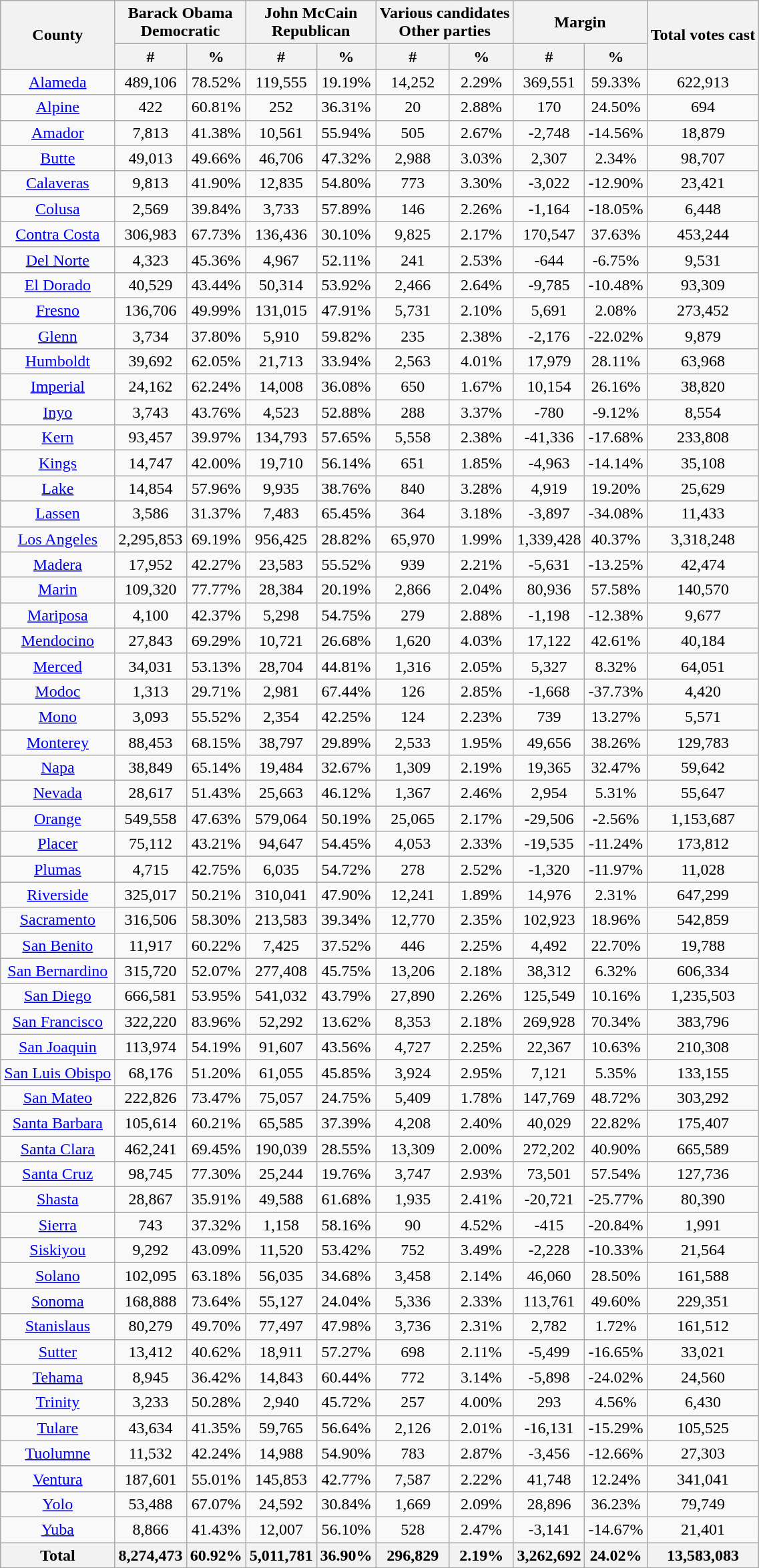<table width="60%"  class="wikitable sortable" style="text-align:center">
<tr>
<th style="text-align:center;" rowspan="2">County</th>
<th style="text-align:center;" colspan="2">Barack Obama<br>Democratic</th>
<th style="text-align:center;" colspan="2">John McCain<br>Republican</th>
<th style="text-align:center;" colspan="2">Various candidates<br>Other parties</th>
<th style="text-align:center;" colspan="2">Margin</th>
<th style="text-align:center;" rowspan="2">Total votes cast</th>
</tr>
<tr>
<th style="text-align:center;" data-sort-type="number">#</th>
<th style="text-align:center;" data-sort-type="number">%</th>
<th style="text-align:center;" data-sort-type="number">#</th>
<th style="text-align:center;" data-sort-type="number">%</th>
<th style="text-align:center;" data-sort-type="number">#</th>
<th style="text-align:center;" data-sort-type="number">%</th>
<th style="text-align:center;" data-sort-type="number">#</th>
<th style="text-align:center;" data-sort-type="number">%</th>
</tr>
<tr style="text-align:center;">
<td><a href='#'>Alameda</a></td>
<td>489,106</td>
<td>78.52%</td>
<td>119,555</td>
<td>19.19%</td>
<td>14,252</td>
<td>2.29%</td>
<td>369,551</td>
<td>59.33%</td>
<td>622,913</td>
</tr>
<tr style="text-align:center;">
<td><a href='#'>Alpine</a></td>
<td>422</td>
<td>60.81%</td>
<td>252</td>
<td>36.31%</td>
<td>20</td>
<td>2.88%</td>
<td>170</td>
<td>24.50%</td>
<td>694</td>
</tr>
<tr style="text-align:center;">
<td><a href='#'>Amador</a></td>
<td>7,813</td>
<td>41.38%</td>
<td>10,561</td>
<td>55.94%</td>
<td>505</td>
<td>2.67%</td>
<td>-2,748</td>
<td>-14.56%</td>
<td>18,879</td>
</tr>
<tr style="text-align:center;">
<td><a href='#'>Butte</a></td>
<td>49,013</td>
<td>49.66%</td>
<td>46,706</td>
<td>47.32%</td>
<td>2,988</td>
<td>3.03%</td>
<td>2,307</td>
<td>2.34%</td>
<td>98,707</td>
</tr>
<tr style="text-align:center;">
<td><a href='#'>Calaveras</a></td>
<td>9,813</td>
<td>41.90%</td>
<td>12,835</td>
<td>54.80%</td>
<td>773</td>
<td>3.30%</td>
<td>-3,022</td>
<td>-12.90%</td>
<td>23,421</td>
</tr>
<tr style="text-align:center;">
<td><a href='#'>Colusa</a></td>
<td>2,569</td>
<td>39.84%</td>
<td>3,733</td>
<td>57.89%</td>
<td>146</td>
<td>2.26%</td>
<td>-1,164</td>
<td>-18.05%</td>
<td>6,448</td>
</tr>
<tr style="text-align:center;">
<td><a href='#'>Contra Costa</a></td>
<td>306,983</td>
<td>67.73%</td>
<td>136,436</td>
<td>30.10%</td>
<td>9,825</td>
<td>2.17%</td>
<td>170,547</td>
<td>37.63%</td>
<td>453,244</td>
</tr>
<tr style="text-align:center;">
<td><a href='#'>Del Norte</a></td>
<td>4,323</td>
<td>45.36%</td>
<td>4,967</td>
<td>52.11%</td>
<td>241</td>
<td>2.53%</td>
<td>-644</td>
<td>-6.75%</td>
<td>9,531</td>
</tr>
<tr style="text-align:center;">
<td><a href='#'>El Dorado</a></td>
<td>40,529</td>
<td>43.44%</td>
<td>50,314</td>
<td>53.92%</td>
<td>2,466</td>
<td>2.64%</td>
<td>-9,785</td>
<td>-10.48%</td>
<td>93,309</td>
</tr>
<tr style="text-align:center;">
<td><a href='#'>Fresno</a></td>
<td>136,706</td>
<td>49.99%</td>
<td>131,015</td>
<td>47.91%</td>
<td>5,731</td>
<td>2.10%</td>
<td>5,691</td>
<td>2.08%</td>
<td>273,452</td>
</tr>
<tr style="text-align:center;">
<td><a href='#'>Glenn</a></td>
<td>3,734</td>
<td>37.80%</td>
<td>5,910</td>
<td>59.82%</td>
<td>235</td>
<td>2.38%</td>
<td>-2,176</td>
<td>-22.02%</td>
<td>9,879</td>
</tr>
<tr style="text-align:center;">
<td><a href='#'>Humboldt</a></td>
<td>39,692</td>
<td>62.05%</td>
<td>21,713</td>
<td>33.94%</td>
<td>2,563</td>
<td>4.01%</td>
<td>17,979</td>
<td>28.11%</td>
<td>63,968</td>
</tr>
<tr style="text-align:center;">
<td><a href='#'>Imperial</a></td>
<td>24,162</td>
<td>62.24%</td>
<td>14,008</td>
<td>36.08%</td>
<td>650</td>
<td>1.67%</td>
<td>10,154</td>
<td>26.16%</td>
<td>38,820</td>
</tr>
<tr style="text-align:center;">
<td><a href='#'>Inyo</a></td>
<td>3,743</td>
<td>43.76%</td>
<td>4,523</td>
<td>52.88%</td>
<td>288</td>
<td>3.37%</td>
<td>-780</td>
<td>-9.12%</td>
<td>8,554</td>
</tr>
<tr style="text-align:center;">
<td><a href='#'>Kern</a></td>
<td>93,457</td>
<td>39.97%</td>
<td>134,793</td>
<td>57.65%</td>
<td>5,558</td>
<td>2.38%</td>
<td>-41,336</td>
<td>-17.68%</td>
<td>233,808</td>
</tr>
<tr style="text-align:center;">
<td><a href='#'>Kings</a></td>
<td>14,747</td>
<td>42.00%</td>
<td>19,710</td>
<td>56.14%</td>
<td>651</td>
<td>1.85%</td>
<td>-4,963</td>
<td>-14.14%</td>
<td>35,108</td>
</tr>
<tr style="text-align:center;">
<td><a href='#'>Lake</a></td>
<td>14,854</td>
<td>57.96%</td>
<td>9,935</td>
<td>38.76%</td>
<td>840</td>
<td>3.28%</td>
<td>4,919</td>
<td>19.20%</td>
<td>25,629</td>
</tr>
<tr style="text-align:center;">
<td><a href='#'>Lassen</a></td>
<td>3,586</td>
<td>31.37%</td>
<td>7,483</td>
<td>65.45%</td>
<td>364</td>
<td>3.18%</td>
<td>-3,897</td>
<td>-34.08%</td>
<td>11,433</td>
</tr>
<tr style="text-align:center;">
<td><a href='#'>Los Angeles</a></td>
<td>2,295,853</td>
<td>69.19%</td>
<td>956,425</td>
<td>28.82%</td>
<td>65,970</td>
<td>1.99%</td>
<td>1,339,428</td>
<td>40.37%</td>
<td>3,318,248</td>
</tr>
<tr style="text-align:center;">
<td><a href='#'>Madera</a></td>
<td>17,952</td>
<td>42.27%</td>
<td>23,583</td>
<td>55.52%</td>
<td>939</td>
<td>2.21%</td>
<td>-5,631</td>
<td>-13.25%</td>
<td>42,474</td>
</tr>
<tr style="text-align:center;">
<td><a href='#'>Marin</a></td>
<td>109,320</td>
<td>77.77%</td>
<td>28,384</td>
<td>20.19%</td>
<td>2,866</td>
<td>2.04%</td>
<td>80,936</td>
<td>57.58%</td>
<td>140,570</td>
</tr>
<tr style="text-align:center;">
<td><a href='#'>Mariposa</a></td>
<td>4,100</td>
<td>42.37%</td>
<td>5,298</td>
<td>54.75%</td>
<td>279</td>
<td>2.88%</td>
<td>-1,198</td>
<td>-12.38%</td>
<td>9,677</td>
</tr>
<tr style="text-align:center;">
<td><a href='#'>Mendocino</a></td>
<td>27,843</td>
<td>69.29%</td>
<td>10,721</td>
<td>26.68%</td>
<td>1,620</td>
<td>4.03%</td>
<td>17,122</td>
<td>42.61%</td>
<td>40,184</td>
</tr>
<tr style="text-align:center;">
<td><a href='#'>Merced</a></td>
<td>34,031</td>
<td>53.13%</td>
<td>28,704</td>
<td>44.81%</td>
<td>1,316</td>
<td>2.05%</td>
<td>5,327</td>
<td>8.32%</td>
<td>64,051</td>
</tr>
<tr style="text-align:center;">
<td><a href='#'>Modoc</a></td>
<td>1,313</td>
<td>29.71%</td>
<td>2,981</td>
<td>67.44%</td>
<td>126</td>
<td>2.85%</td>
<td>-1,668</td>
<td>-37.73%</td>
<td>4,420</td>
</tr>
<tr style="text-align:center;">
<td><a href='#'>Mono</a></td>
<td>3,093</td>
<td>55.52%</td>
<td>2,354</td>
<td>42.25%</td>
<td>124</td>
<td>2.23%</td>
<td>739</td>
<td>13.27%</td>
<td>5,571</td>
</tr>
<tr style="text-align:center;">
<td><a href='#'>Monterey</a></td>
<td>88,453</td>
<td>68.15%</td>
<td>38,797</td>
<td>29.89%</td>
<td>2,533</td>
<td>1.95%</td>
<td>49,656</td>
<td>38.26%</td>
<td>129,783</td>
</tr>
<tr style="text-align:center;">
<td><a href='#'>Napa</a></td>
<td>38,849</td>
<td>65.14%</td>
<td>19,484</td>
<td>32.67%</td>
<td>1,309</td>
<td>2.19%</td>
<td>19,365</td>
<td>32.47%</td>
<td>59,642</td>
</tr>
<tr style="text-align:center;">
<td><a href='#'>Nevada</a></td>
<td>28,617</td>
<td>51.43%</td>
<td>25,663</td>
<td>46.12%</td>
<td>1,367</td>
<td>2.46%</td>
<td>2,954</td>
<td>5.31%</td>
<td>55,647</td>
</tr>
<tr style="text-align:center;">
<td><a href='#'>Orange</a></td>
<td>549,558</td>
<td>47.63%</td>
<td>579,064</td>
<td>50.19%</td>
<td>25,065</td>
<td>2.17%</td>
<td>-29,506</td>
<td>-2.56%</td>
<td>1,153,687</td>
</tr>
<tr style="text-align:center;">
<td><a href='#'>Placer</a></td>
<td>75,112</td>
<td>43.21%</td>
<td>94,647</td>
<td>54.45%</td>
<td>4,053</td>
<td>2.33%</td>
<td>-19,535</td>
<td>-11.24%</td>
<td>173,812</td>
</tr>
<tr style="text-align:center;">
<td><a href='#'>Plumas</a></td>
<td>4,715</td>
<td>42.75%</td>
<td>6,035</td>
<td>54.72%</td>
<td>278</td>
<td>2.52%</td>
<td>-1,320</td>
<td>-11.97%</td>
<td>11,028</td>
</tr>
<tr style="text-align:center;">
<td><a href='#'>Riverside</a></td>
<td>325,017</td>
<td>50.21%</td>
<td>310,041</td>
<td>47.90%</td>
<td>12,241</td>
<td>1.89%</td>
<td>14,976</td>
<td>2.31%</td>
<td>647,299</td>
</tr>
<tr style="text-align:center;">
<td><a href='#'>Sacramento</a></td>
<td>316,506</td>
<td>58.30%</td>
<td>213,583</td>
<td>39.34%</td>
<td>12,770</td>
<td>2.35%</td>
<td>102,923</td>
<td>18.96%</td>
<td>542,859</td>
</tr>
<tr style="text-align:center;">
<td><a href='#'>San Benito</a></td>
<td>11,917</td>
<td>60.22%</td>
<td>7,425</td>
<td>37.52%</td>
<td>446</td>
<td>2.25%</td>
<td>4,492</td>
<td>22.70%</td>
<td>19,788</td>
</tr>
<tr style="text-align:center;">
<td><a href='#'>San Bernardino</a></td>
<td>315,720</td>
<td>52.07%</td>
<td>277,408</td>
<td>45.75%</td>
<td>13,206</td>
<td>2.18%</td>
<td>38,312</td>
<td>6.32%</td>
<td>606,334</td>
</tr>
<tr style="text-align:center;">
<td><a href='#'>San Diego</a></td>
<td>666,581</td>
<td>53.95%</td>
<td>541,032</td>
<td>43.79%</td>
<td>27,890</td>
<td>2.26%</td>
<td>125,549</td>
<td>10.16%</td>
<td>1,235,503</td>
</tr>
<tr style="text-align:center;">
<td><a href='#'>San Francisco</a></td>
<td>322,220</td>
<td>83.96%</td>
<td>52,292</td>
<td>13.62%</td>
<td>8,353</td>
<td>2.18%</td>
<td>269,928</td>
<td>70.34%</td>
<td>383,796</td>
</tr>
<tr style="text-align:center;">
<td><a href='#'>San Joaquin</a></td>
<td>113,974</td>
<td>54.19%</td>
<td>91,607</td>
<td>43.56%</td>
<td>4,727</td>
<td>2.25%</td>
<td>22,367</td>
<td>10.63%</td>
<td>210,308</td>
</tr>
<tr style="text-align:center;">
<td><a href='#'>San Luis Obispo</a></td>
<td>68,176</td>
<td>51.20%</td>
<td>61,055</td>
<td>45.85%</td>
<td>3,924</td>
<td>2.95%</td>
<td>7,121</td>
<td>5.35%</td>
<td>133,155</td>
</tr>
<tr style="text-align:center;">
<td><a href='#'>San Mateo</a></td>
<td>222,826</td>
<td>73.47%</td>
<td>75,057</td>
<td>24.75%</td>
<td>5,409</td>
<td>1.78%</td>
<td>147,769</td>
<td>48.72%</td>
<td>303,292</td>
</tr>
<tr style="text-align:center;">
<td><a href='#'>Santa Barbara</a></td>
<td>105,614</td>
<td>60.21%</td>
<td>65,585</td>
<td>37.39%</td>
<td>4,208</td>
<td>2.40%</td>
<td>40,029</td>
<td>22.82%</td>
<td>175,407</td>
</tr>
<tr style="text-align:center;">
<td><a href='#'>Santa Clara</a></td>
<td>462,241</td>
<td>69.45%</td>
<td>190,039</td>
<td>28.55%</td>
<td>13,309</td>
<td>2.00%</td>
<td>272,202</td>
<td>40.90%</td>
<td>665,589</td>
</tr>
<tr style="text-align:center;">
<td><a href='#'>Santa Cruz</a></td>
<td>98,745</td>
<td>77.30%</td>
<td>25,244</td>
<td>19.76%</td>
<td>3,747</td>
<td>2.93%</td>
<td>73,501</td>
<td>57.54%</td>
<td>127,736</td>
</tr>
<tr style="text-align:center;">
<td><a href='#'>Shasta</a></td>
<td>28,867</td>
<td>35.91%</td>
<td>49,588</td>
<td>61.68%</td>
<td>1,935</td>
<td>2.41%</td>
<td>-20,721</td>
<td>-25.77%</td>
<td>80,390</td>
</tr>
<tr style="text-align:center;">
<td><a href='#'>Sierra</a></td>
<td>743</td>
<td>37.32%</td>
<td>1,158</td>
<td>58.16%</td>
<td>90</td>
<td>4.52%</td>
<td>-415</td>
<td>-20.84%</td>
<td>1,991</td>
</tr>
<tr style="text-align:center;">
<td><a href='#'>Siskiyou</a></td>
<td>9,292</td>
<td>43.09%</td>
<td>11,520</td>
<td>53.42%</td>
<td>752</td>
<td>3.49%</td>
<td>-2,228</td>
<td>-10.33%</td>
<td>21,564</td>
</tr>
<tr style="text-align:center;">
<td><a href='#'>Solano</a></td>
<td>102,095</td>
<td>63.18%</td>
<td>56,035</td>
<td>34.68%</td>
<td>3,458</td>
<td>2.14%</td>
<td>46,060</td>
<td>28.50%</td>
<td>161,588</td>
</tr>
<tr style="text-align:center;">
<td><a href='#'>Sonoma</a></td>
<td>168,888</td>
<td>73.64%</td>
<td>55,127</td>
<td>24.04%</td>
<td>5,336</td>
<td>2.33%</td>
<td>113,761</td>
<td>49.60%</td>
<td>229,351</td>
</tr>
<tr style="text-align:center;">
<td><a href='#'>Stanislaus</a></td>
<td>80,279</td>
<td>49.70%</td>
<td>77,497</td>
<td>47.98%</td>
<td>3,736</td>
<td>2.31%</td>
<td>2,782</td>
<td>1.72%</td>
<td>161,512</td>
</tr>
<tr style="text-align:center;">
<td><a href='#'>Sutter</a></td>
<td>13,412</td>
<td>40.62%</td>
<td>18,911</td>
<td>57.27%</td>
<td>698</td>
<td>2.11%</td>
<td>-5,499</td>
<td>-16.65%</td>
<td>33,021</td>
</tr>
<tr style="text-align:center;">
<td><a href='#'>Tehama</a></td>
<td>8,945</td>
<td>36.42%</td>
<td>14,843</td>
<td>60.44%</td>
<td>772</td>
<td>3.14%</td>
<td>-5,898</td>
<td>-24.02%</td>
<td>24,560</td>
</tr>
<tr style="text-align:center;">
<td><a href='#'>Trinity</a></td>
<td>3,233</td>
<td>50.28%</td>
<td>2,940</td>
<td>45.72%</td>
<td>257</td>
<td>4.00%</td>
<td>293</td>
<td>4.56%</td>
<td>6,430</td>
</tr>
<tr style="text-align:center;">
<td><a href='#'>Tulare</a></td>
<td>43,634</td>
<td>41.35%</td>
<td>59,765</td>
<td>56.64%</td>
<td>2,126</td>
<td>2.01%</td>
<td>-16,131</td>
<td>-15.29%</td>
<td>105,525</td>
</tr>
<tr style="text-align:center;">
<td><a href='#'>Tuolumne</a></td>
<td>11,532</td>
<td>42.24%</td>
<td>14,988</td>
<td>54.90%</td>
<td>783</td>
<td>2.87%</td>
<td>-3,456</td>
<td>-12.66%</td>
<td>27,303</td>
</tr>
<tr style="text-align:center;">
<td><a href='#'>Ventura</a></td>
<td>187,601</td>
<td>55.01%</td>
<td>145,853</td>
<td>42.77%</td>
<td>7,587</td>
<td>2.22%</td>
<td>41,748</td>
<td>12.24%</td>
<td>341,041</td>
</tr>
<tr style="text-align:center;">
<td><a href='#'>Yolo</a></td>
<td>53,488</td>
<td>67.07%</td>
<td>24,592</td>
<td>30.84%</td>
<td>1,669</td>
<td>2.09%</td>
<td>28,896</td>
<td>36.23%</td>
<td>79,749</td>
</tr>
<tr style="text-align:center;">
<td><a href='#'>Yuba</a></td>
<td>8,866</td>
<td>41.43%</td>
<td>12,007</td>
<td>56.10%</td>
<td>528</td>
<td>2.47%</td>
<td>-3,141</td>
<td>-14.67%</td>
<td>21,401</td>
</tr>
<tr>
<th>Total</th>
<th>8,274,473</th>
<th>60.92%</th>
<th>5,011,781</th>
<th>36.90%</th>
<th>296,829</th>
<th>2.19%</th>
<th>3,262,692</th>
<th>24.02%</th>
<th>13,583,083</th>
</tr>
</table>
